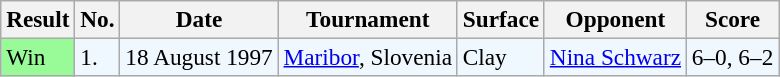<table class="sortable wikitable" style=font-size:97%>
<tr>
<th>Result</th>
<th>No.</th>
<th>Date</th>
<th>Tournament</th>
<th>Surface</th>
<th>Opponent</th>
<th class="unsortable">Score</th>
</tr>
<tr style="background:#f0f8ff;">
<td style="background:#98fb98;">Win</td>
<td>1.</td>
<td>18 August 1997</td>
<td><a href='#'>Maribor</a>, Slovenia</td>
<td>Clay</td>
<td> <a href='#'>Nina Schwarz</a></td>
<td>6–0, 6–2</td>
</tr>
</table>
